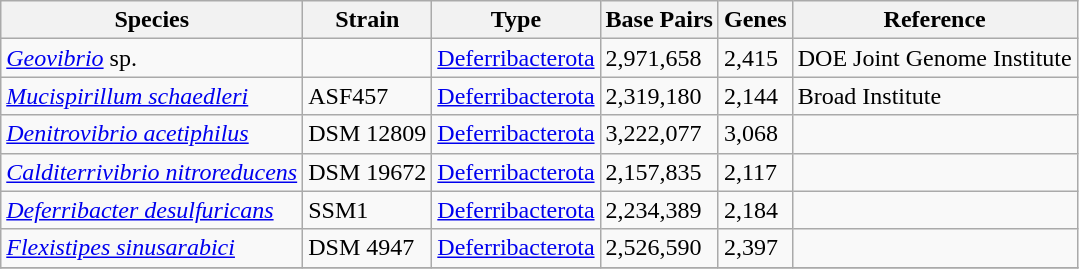<table class="wikitable sortable">
<tr>
<th>Species</th>
<th>Strain</th>
<th>Type</th>
<th>Base Pairs</th>
<th>Genes</th>
<th>Reference</th>
</tr>
<tr>
<td><em><a href='#'>Geovibrio</a></em> sp.</td>
<td></td>
<td><a href='#'>Deferribacterota</a></td>
<td>2,971,658</td>
<td>2,415</td>
<td>DOE Joint Genome Institute</td>
</tr>
<tr>
<td><em><a href='#'>Mucispirillum schaedleri</a></em></td>
<td>ASF457</td>
<td><a href='#'>Deferribacterota</a></td>
<td>2,319,180</td>
<td>2,144</td>
<td>Broad Institute</td>
</tr>
<tr>
<td><em><a href='#'>Denitrovibrio acetiphilus</a></em></td>
<td>DSM 12809</td>
<td><a href='#'>Deferribacterota</a></td>
<td>3,222,077</td>
<td>3,068</td>
<td></td>
</tr>
<tr>
<td><em><a href='#'>Calditerrivibrio nitroreducens</a></em></td>
<td>DSM 19672</td>
<td><a href='#'>Deferribacterota</a></td>
<td>2,157,835</td>
<td>2,117</td>
<td></td>
</tr>
<tr>
<td><em><a href='#'>Deferribacter desulfuricans</a></em></td>
<td>SSM1</td>
<td><a href='#'>Deferribacterota</a></td>
<td>2,234,389</td>
<td>2,184</td>
<td></td>
</tr>
<tr>
<td><em><a href='#'>Flexistipes sinusarabici</a></em></td>
<td>DSM 4947</td>
<td><a href='#'>Deferribacterota</a></td>
<td>2,526,590</td>
<td>2,397</td>
<td></td>
</tr>
<tr>
</tr>
</table>
